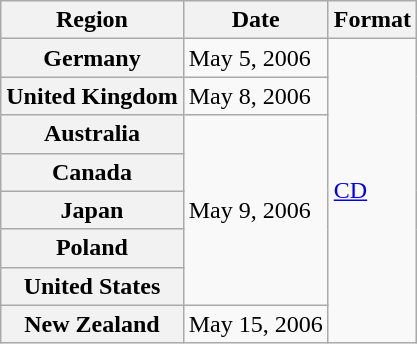<table class="wikitable plainrowheaders">
<tr>
<th scope="col">Region</th>
<th scope="col">Date</th>
<th scope="col">Format</th>
</tr>
<tr>
<th scope="row">Germany</th>
<td>May 5, 2006</td>
<td rowspan="8"><a href='#'>CD</a></td>
</tr>
<tr>
<th scope="row">United Kingdom</th>
<td>May 8, 2006</td>
</tr>
<tr>
<th scope="row">Australia</th>
<td rowspan="5">May 9, 2006</td>
</tr>
<tr>
<th scope="row">Canada</th>
</tr>
<tr>
<th scope="row">Japan</th>
</tr>
<tr>
<th scope="row">Poland</th>
</tr>
<tr>
<th scope="row">United States</th>
</tr>
<tr>
<th scope="row">New Zealand</th>
<td>May 15, 2006</td>
</tr>
</table>
